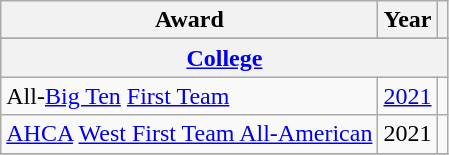<table class="wikitable">
<tr>
<th>Award</th>
<th>Year</th>
<th></th>
</tr>
<tr ALIGN="center" bgcolor="#e0e0e0">
</tr>
<tr ALIGN="center" bgcolor="#e0e0e0">
<th colspan="3"><a href='#'>College</a></th>
</tr>
<tr>
<td>All-<a href='#'>Big Ten</a> <a href='#'>First Team</a></td>
<td><a href='#'>2021</a></td>
<td></td>
</tr>
<tr>
<td><a href='#'>AHCA</a> <a href='#'>West First Team All-American</a></td>
<td>2021</td>
<td></td>
</tr>
<tr>
</tr>
</table>
